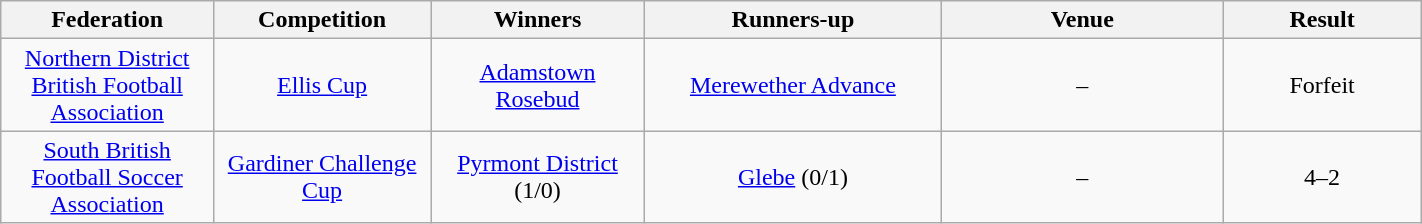<table class="wikitable" width="75%">
<tr>
<th style="width:10em">Federation</th>
<th style="width:10em">Competition</th>
<th style="width:10em">Winners</th>
<th style="width:15em">Runners-up</th>
<th style="width:15em">Venue</th>
<th style="width:10em">Result</th>
</tr>
<tr>
<td align="center"><a href='#'>Northern District British Football Association</a></td>
<td align="center"><a href='#'>Ellis Cup</a></td>
<td align="center"><a href='#'>Adamstown Rosebud</a></td>
<td align="center"><a href='#'>Merewether Advance</a></td>
<td align="center">–</td>
<td align="center">Forfeit</td>
</tr>
<tr>
<td align="center"><a href='#'>South British Football Soccer Association</a></td>
<td align="center"><a href='#'>Gardiner Challenge Cup</a></td>
<td align="center"><a href='#'>Pyrmont District</a> (1/0)</td>
<td align="center"><a href='#'>Glebe</a> (0/1)</td>
<td align="center">–</td>
<td align="center">4–2</td>
</tr>
</table>
